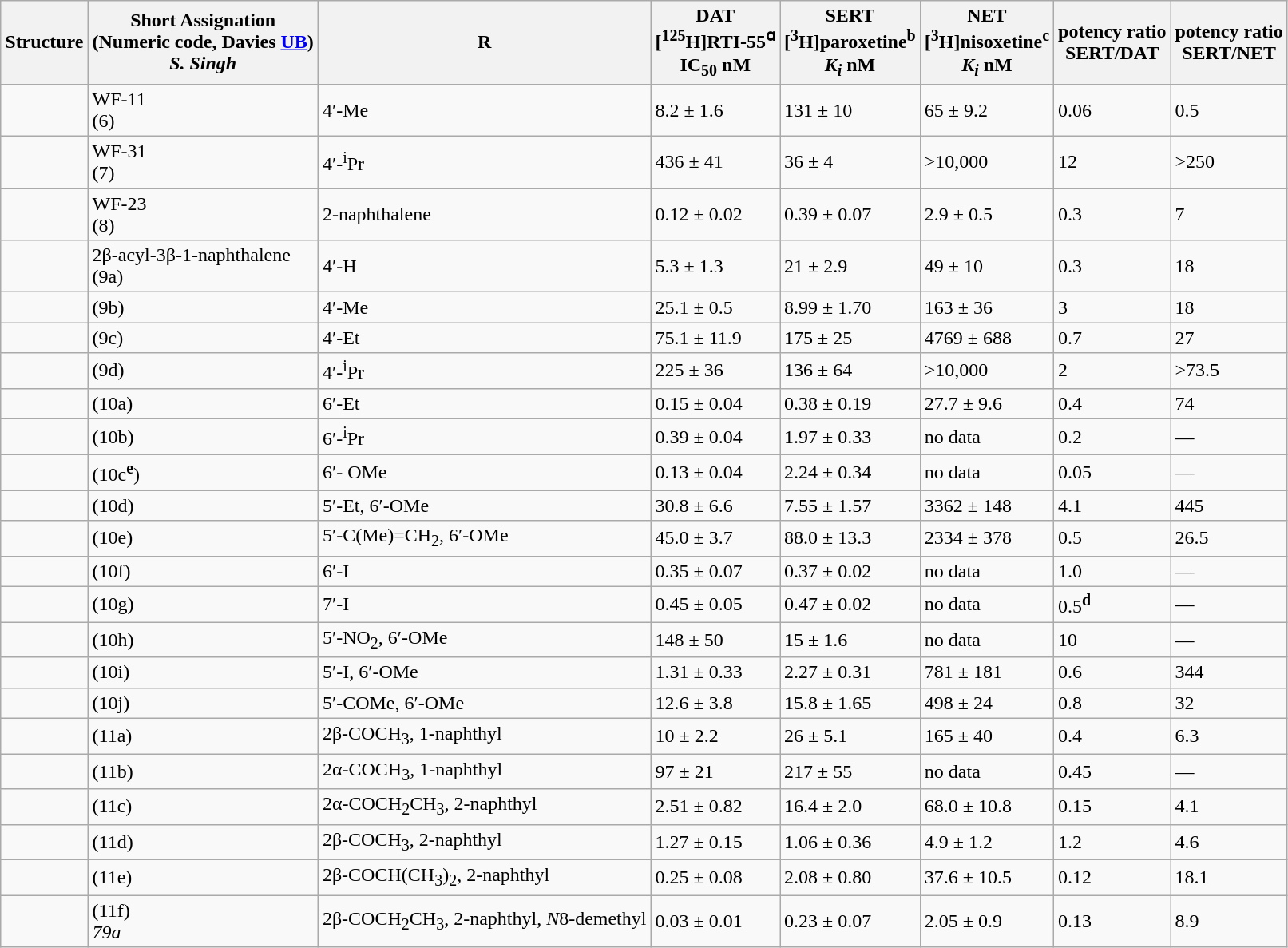<table class="wikitable sortable sort-under">
<tr>
<th>Structure</th>
<th>Short Assignation<br>(Numeric code, Davies <a href='#'>UB</a>)<br><em>S. Singh</em></th>
<th>R</th>
<th>DAT<br>[<sup>125</sup>H]RTI-55<sup><strong>ɑ</strong></sup><br>IC<sub>50</sub> nM</th>
<th>SERT<br>[<sup>3</sup>H]paroxetine<sup><strong>b</strong></sup><br><em>K<sub>i</sub></em> nM</th>
<th>NET<br>[<sup>3</sup>H]nisoxetine<sup><strong>c</strong></sup><br><em>K<sub>i</sub></em> nM</th>
<th>potency ratio<br>SERT/DAT</th>
<th>potency ratio<br>SERT/NET</th>
</tr>
<tr>
<td></td>
<td>WF-11<br>(6)</td>
<td>4′-Me</td>
<td>8.2 ± 1.6</td>
<td>131 ± 10</td>
<td>65 ± 9.2</td>
<td>0.06</td>
<td>0.5</td>
</tr>
<tr>
<td></td>
<td>WF-31<br>(7)</td>
<td>4′-<sup>i</sup>Pr</td>
<td>436 ± 41</td>
<td>36 ± 4</td>
<td>>10,000</td>
<td>12</td>
<td>>250</td>
</tr>
<tr>
<td></td>
<td>WF-23<br>(8)</td>
<td>2-naphthalene</td>
<td>0.12 ± 0.02</td>
<td>0.39 ± 0.07</td>
<td>2.9 ± 0.5</td>
<td>0.3</td>
<td>7</td>
</tr>
<tr>
<td></td>
<td>2β-acyl-3β-1-naphthalene<br>(9a)</td>
<td>4′-H</td>
<td>5.3 ± 1.3</td>
<td>21 ± 2.9</td>
<td>49 ± 10</td>
<td>0.3</td>
<td>18</td>
</tr>
<tr>
<td></td>
<td>(9b)</td>
<td>4′-Me</td>
<td>25.1 ± 0.5</td>
<td>8.99 ± 1.70</td>
<td>163 ± 36</td>
<td>3</td>
<td>18</td>
</tr>
<tr>
<td></td>
<td>(9c)</td>
<td>4′-Et</td>
<td>75.1 ± 11.9</td>
<td>175 ± 25</td>
<td>4769 ± 688</td>
<td>0.7</td>
<td>27</td>
</tr>
<tr>
<td></td>
<td>(9d)</td>
<td>4′-<sup>i</sup>Pr</td>
<td>225 ± 36</td>
<td>136 ± 64</td>
<td>>10,000</td>
<td>2</td>
<td>>73.5</td>
</tr>
<tr>
<td></td>
<td>(10a)</td>
<td>6′-Et</td>
<td>0.15 ± 0.04</td>
<td>0.38 ± 0.19</td>
<td>27.7 ± 9.6</td>
<td>0.4</td>
<td>74</td>
</tr>
<tr>
<td></td>
<td>(10b)</td>
<td>6′-<sup>i</sup>Pr</td>
<td>0.39 ± 0.04</td>
<td>1.97 ± 0.33</td>
<td>no data</td>
<td>0.2</td>
<td>—</td>
</tr>
<tr>
<td></td>
<td>(10c<sup><strong>e</strong></sup>)</td>
<td>6′- OMe</td>
<td>0.13 ± 0.04</td>
<td>2.24 ± 0.34</td>
<td>no data</td>
<td>0.05</td>
<td>—</td>
</tr>
<tr>
<td></td>
<td>(10d)</td>
<td>5′-Et, 6′-OMe</td>
<td>30.8 ± 6.6</td>
<td>7.55 ± 1.57</td>
<td>3362 ± 148</td>
<td>4.1</td>
<td>445</td>
</tr>
<tr>
<td></td>
<td>(10e)</td>
<td>5′-C(Me)=CH<sub>2</sub>, 6′-OMe</td>
<td>45.0 ± 3.7</td>
<td>88.0 ± 13.3</td>
<td>2334 ± 378</td>
<td>0.5</td>
<td>26.5</td>
</tr>
<tr>
<td></td>
<td>(10f)</td>
<td>6′-I</td>
<td>0.35 ± 0.07</td>
<td>0.37 ± 0.02</td>
<td>no data</td>
<td>1.0</td>
<td>—</td>
</tr>
<tr>
<td></td>
<td>(10g)</td>
<td>7′-I</td>
<td>0.45 ± 0.05</td>
<td>0.47 ± 0.02</td>
<td>no data</td>
<td>0.5<sup><strong>d</strong></sup></td>
<td>—</td>
</tr>
<tr>
<td></td>
<td>(10h)</td>
<td>5′-NO<sub>2</sub>, 6′-OMe</td>
<td>148 ± 50</td>
<td>15 ± 1.6</td>
<td>no data</td>
<td>10</td>
<td>—</td>
</tr>
<tr>
<td></td>
<td>(10i)</td>
<td>5′-I, 6′-OMe</td>
<td>1.31 ± 0.33</td>
<td>2.27 ± 0.31</td>
<td>781 ± 181</td>
<td>0.6</td>
<td>344</td>
</tr>
<tr>
<td></td>
<td>(10j)</td>
<td>5′-COMe, 6′-OMe</td>
<td>12.6 ± 3.8</td>
<td>15.8 ± 1.65</td>
<td>498 ± 24</td>
<td>0.8</td>
<td>32</td>
</tr>
<tr>
<td></td>
<td>(11a)</td>
<td>2β-COCH<sub>3</sub>, 1-naphthyl</td>
<td>10 ± 2.2</td>
<td>26 ± 5.1</td>
<td>165 ± 40</td>
<td>0.4</td>
<td>6.3</td>
</tr>
<tr>
<td></td>
<td>(11b)</td>
<td>2α-COCH<sub>3</sub>, 1-naphthyl</td>
<td>97 ± 21</td>
<td>217 ± 55</td>
<td>no data</td>
<td>0.45</td>
<td>—</td>
</tr>
<tr>
<td></td>
<td>(11c)</td>
<td>2α-COCH<sub>2</sub>CH<sub>3</sub>, 2-naphthyl</td>
<td>2.51 ± 0.82</td>
<td>16.4 ± 2.0</td>
<td>68.0 ± 10.8</td>
<td>0.15</td>
<td>4.1</td>
</tr>
<tr>
<td></td>
<td>(11d)</td>
<td>2β-COCH<sub>3</sub>, 2-naphthyl</td>
<td>1.27 ± 0.15</td>
<td>1.06 ± 0.36</td>
<td>4.9 ± 1.2</td>
<td>1.2</td>
<td>4.6</td>
</tr>
<tr>
<td></td>
<td>(11e)</td>
<td>2β-COCH(CH<sub>3</sub>)<sub>2</sub>, 2-naphthyl</td>
<td>0.25 ± 0.08</td>
<td>2.08 ± 0.80</td>
<td>37.6 ± 10.5</td>
<td>0.12</td>
<td>18.1</td>
</tr>
<tr>
<td></td>
<td>(11f)<br><em>79a</em></td>
<td>2β-COCH<sub>2</sub>CH<sub>3</sub>, 2-naphthyl, <em>N</em>8-demethyl</td>
<td>0.03 ± 0.01</td>
<td>0.23 ± 0.07</td>
<td>2.05 ± 0.9</td>
<td>0.13</td>
<td>8.9</td>
</tr>
</table>
